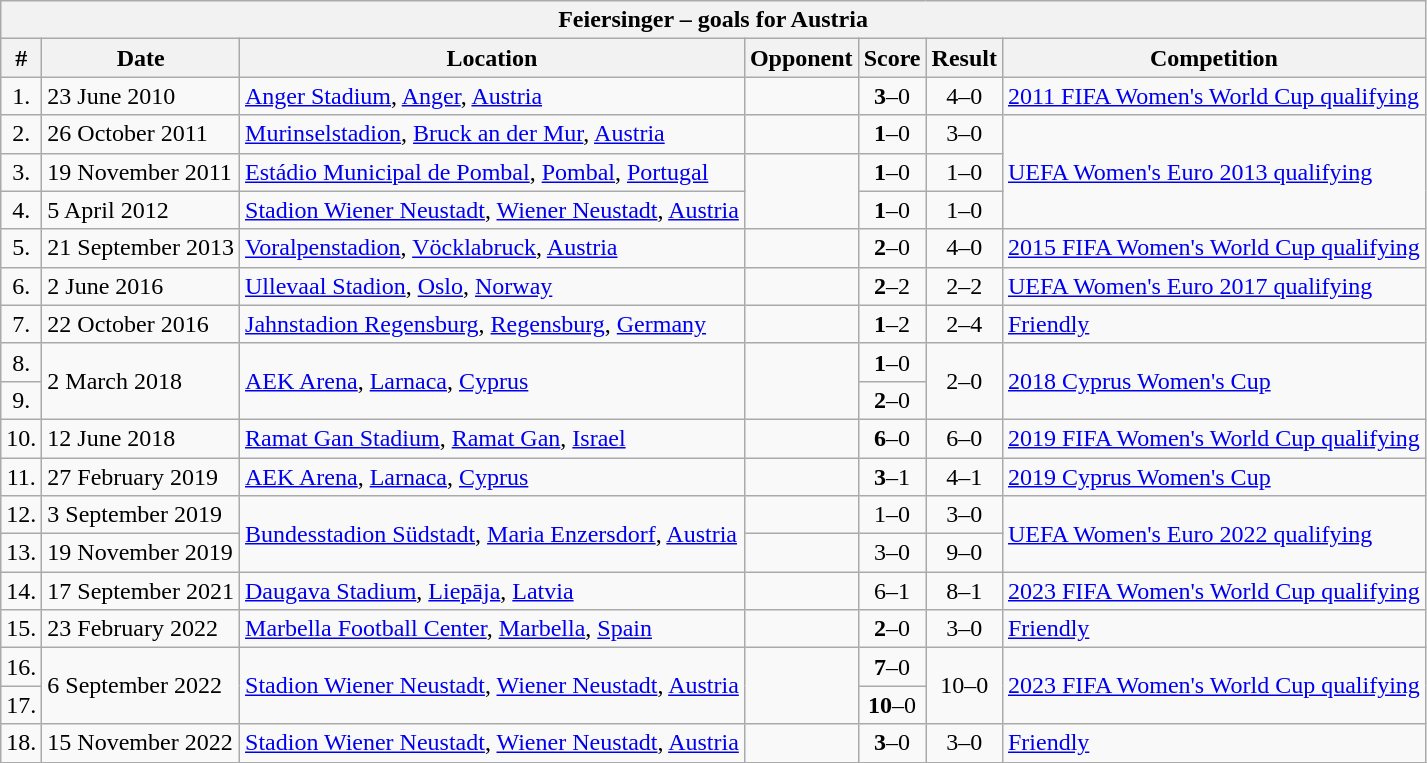<table class="wikitable">
<tr>
<th colspan="7">Feiersinger – goals for Austria</th>
</tr>
<tr>
<th>#</th>
<th>Date</th>
<th>Location</th>
<th>Opponent</th>
<th>Score</th>
<th>Result</th>
<th>Competition</th>
</tr>
<tr>
<td align=center>1.</td>
<td>23 June 2010</td>
<td><a href='#'>Anger Stadium</a>, <a href='#'>Anger</a>, <a href='#'>Austria</a></td>
<td></td>
<td align=center><strong>3</strong>–0</td>
<td align=center>4–0</td>
<td><a href='#'>2011 FIFA Women's World Cup qualifying</a></td>
</tr>
<tr>
<td align=center>2.</td>
<td>26 October 2011</td>
<td><a href='#'>Murinselstadion</a>, <a href='#'>Bruck an der Mur</a>, <a href='#'>Austria</a></td>
<td></td>
<td align=center><strong>1</strong>–0</td>
<td align=center>3–0</td>
<td rowspan=3><a href='#'>UEFA Women's Euro 2013 qualifying</a></td>
</tr>
<tr>
<td align=center>3.</td>
<td>19 November 2011</td>
<td><a href='#'>Estádio Municipal de Pombal</a>, <a href='#'>Pombal</a>, <a href='#'>Portugal</a></td>
<td rowspan=2></td>
<td align=center><strong>1</strong>–0</td>
<td align=center>1–0</td>
</tr>
<tr>
<td align=center>4.</td>
<td>5 April 2012</td>
<td><a href='#'>Stadion Wiener Neustadt</a>, <a href='#'>Wiener Neustadt</a>, <a href='#'>Austria</a></td>
<td align=center><strong>1</strong>–0</td>
<td align=center>1–0</td>
</tr>
<tr>
<td align=center>5.</td>
<td>21 September 2013</td>
<td><a href='#'>Voralpenstadion</a>, <a href='#'>Vöcklabruck</a>, <a href='#'>Austria</a></td>
<td></td>
<td align=center><strong>2</strong>–0</td>
<td align=center>4–0</td>
<td><a href='#'>2015 FIFA Women's World Cup qualifying</a></td>
</tr>
<tr>
<td align=center>6.</td>
<td>2 June 2016</td>
<td><a href='#'>Ullevaal Stadion</a>, <a href='#'>Oslo</a>, <a href='#'>Norway</a></td>
<td></td>
<td align=center><strong>2</strong>–2</td>
<td align=center>2–2</td>
<td><a href='#'>UEFA Women's Euro 2017 qualifying</a></td>
</tr>
<tr>
<td align=center>7.</td>
<td>22 October 2016</td>
<td><a href='#'>Jahnstadion Regensburg</a>, <a href='#'>Regensburg</a>, <a href='#'>Germany</a></td>
<td></td>
<td align=center><strong>1</strong>–2</td>
<td align=center>2–4</td>
<td><a href='#'>Friendly</a></td>
</tr>
<tr>
<td align=center>8.</td>
<td rowspan=2>2 March 2018</td>
<td rowspan=2><a href='#'>AEK Arena</a>, <a href='#'>Larnaca</a>, <a href='#'>Cyprus</a></td>
<td rowspan=2></td>
<td align=center><strong>1</strong>–0</td>
<td align=center rowspan=2>2–0</td>
<td rowspan=2><a href='#'>2018 Cyprus Women's Cup</a></td>
</tr>
<tr>
<td align=center>9.</td>
<td align=center><strong>2</strong>–0</td>
</tr>
<tr>
<td align=center>10.</td>
<td>12 June 2018</td>
<td><a href='#'>Ramat Gan Stadium</a>, <a href='#'>Ramat Gan</a>, <a href='#'>Israel</a></td>
<td></td>
<td align=center><strong>6</strong>–0</td>
<td align=center>6–0</td>
<td><a href='#'>2019 FIFA Women's World Cup qualifying</a></td>
</tr>
<tr>
<td align=center>11.</td>
<td>27 February 2019</td>
<td><a href='#'>AEK Arena</a>, <a href='#'>Larnaca</a>, <a href='#'>Cyprus</a></td>
<td></td>
<td align=center><strong>3</strong>–1</td>
<td align=center>4–1</td>
<td><a href='#'>2019 Cyprus Women's Cup</a></td>
</tr>
<tr>
<td align=center>12.</td>
<td>3 September 2019</td>
<td rowspan=2><a href='#'>Bundesstadion Südstadt</a>, <a href='#'>Maria Enzersdorf</a>, <a href='#'>Austria</a></td>
<td></td>
<td align=center>1–0</td>
<td align=center>3–0</td>
<td rowspan=2><a href='#'>UEFA Women's Euro 2022 qualifying</a></td>
</tr>
<tr>
<td align=center>13.</td>
<td>19 November 2019</td>
<td></td>
<td align=center>3–0</td>
<td align=center>9–0</td>
</tr>
<tr>
<td align=center>14.</td>
<td>17 September 2021</td>
<td><a href='#'>Daugava Stadium</a>, <a href='#'>Liepāja</a>, <a href='#'>Latvia</a></td>
<td></td>
<td align=center>6–1</td>
<td align=center>8–1</td>
<td><a href='#'>2023 FIFA Women's World Cup qualifying</a></td>
</tr>
<tr>
<td align=center>15.</td>
<td>23 February 2022</td>
<td><a href='#'>Marbella Football Center</a>, <a href='#'>Marbella</a>, <a href='#'>Spain</a></td>
<td></td>
<td align=center><strong>2</strong>–0</td>
<td align=center>3–0</td>
<td><a href='#'>Friendly</a></td>
</tr>
<tr>
<td align=center>16.</td>
<td rowspan=2>6 September 2022</td>
<td rowspan=2><a href='#'>Stadion Wiener Neustadt</a>, <a href='#'>Wiener Neustadt</a>, <a href='#'>Austria</a></td>
<td rowspan=2></td>
<td align=center><strong>7</strong>–0</td>
<td align=center rowspan=2>10–0</td>
<td rowspan=2><a href='#'>2023 FIFA Women's World Cup qualifying</a></td>
</tr>
<tr>
<td align=center>17.</td>
<td align=center><strong>10</strong>–0</td>
</tr>
<tr>
<td align=center>18.</td>
<td>15 November 2022</td>
<td><a href='#'>Stadion Wiener Neustadt</a>, <a href='#'>Wiener Neustadt</a>, <a href='#'>Austria</a></td>
<td></td>
<td align=center><strong>3</strong>–0</td>
<td align=center>3–0</td>
<td><a href='#'>Friendly</a></td>
</tr>
<tr>
</tr>
</table>
